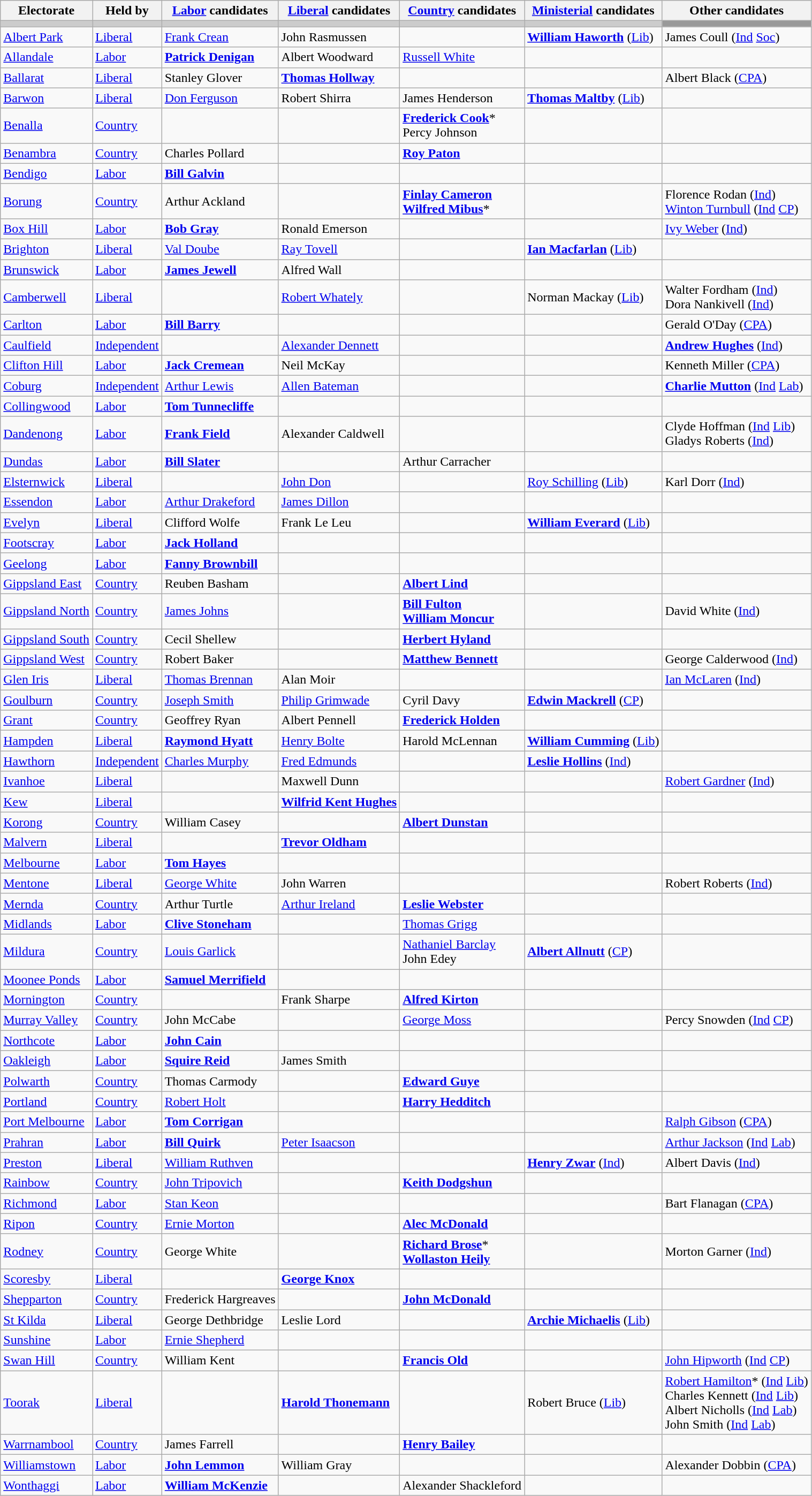<table class="wikitable">
<tr>
<th>Electorate</th>
<th>Held by</th>
<th><a href='#'>Labor</a> candidates</th>
<th><a href='#'>Liberal</a> candidates</th>
<th><a href='#'>Country</a> candidates</th>
<th><a href='#'>Ministerial</a> candidates</th>
<th>Other candidates</th>
</tr>
<tr bgcolor="#cccccc">
<td></td>
<td></td>
<td></td>
<td></td>
<td></td>
<td></td>
<td bgcolor="#999999"></td>
</tr>
<tr>
<td><a href='#'>Albert Park</a></td>
<td><a href='#'>Liberal</a></td>
<td><a href='#'>Frank Crean</a></td>
<td>John Rasmussen</td>
<td></td>
<td><strong><a href='#'>William Haworth</a></strong> (<a href='#'>Lib</a>)</td>
<td>James Coull (<a href='#'>Ind</a> <a href='#'>Soc</a>)</td>
</tr>
<tr>
<td><a href='#'>Allandale</a></td>
<td><a href='#'>Labor</a></td>
<td><strong><a href='#'>Patrick Denigan</a></strong></td>
<td>Albert Woodward</td>
<td><a href='#'>Russell White</a></td>
<td></td>
<td></td>
</tr>
<tr>
<td><a href='#'>Ballarat</a></td>
<td><a href='#'>Liberal</a></td>
<td>Stanley Glover</td>
<td><strong><a href='#'>Thomas Hollway</a></strong></td>
<td></td>
<td></td>
<td>Albert Black (<a href='#'>CPA</a>)</td>
</tr>
<tr>
<td><a href='#'>Barwon</a></td>
<td><a href='#'>Liberal</a></td>
<td><a href='#'>Don Ferguson</a></td>
<td>Robert Shirra</td>
<td>James Henderson</td>
<td><strong><a href='#'>Thomas Maltby</a></strong> (<a href='#'>Lib</a>)</td>
<td></td>
</tr>
<tr>
<td><a href='#'>Benalla</a></td>
<td><a href='#'>Country</a></td>
<td></td>
<td></td>
<td><strong><a href='#'>Frederick Cook</a></strong>* <br> Percy Johnson</td>
<td></td>
<td></td>
</tr>
<tr>
<td><a href='#'>Benambra</a></td>
<td><a href='#'>Country</a></td>
<td>Charles Pollard</td>
<td></td>
<td><strong><a href='#'>Roy Paton</a></strong></td>
<td></td>
<td></td>
</tr>
<tr>
<td><a href='#'>Bendigo</a></td>
<td><a href='#'>Labor</a></td>
<td><strong><a href='#'>Bill Galvin</a></strong></td>
<td></td>
<td></td>
<td></td>
<td></td>
</tr>
<tr>
<td><a href='#'>Borung</a></td>
<td><a href='#'>Country</a></td>
<td>Arthur Ackland</td>
<td></td>
<td><strong><a href='#'>Finlay Cameron</a></strong> <br> <strong><a href='#'>Wilfred Mibus</a></strong>*</td>
<td></td>
<td>Florence Rodan (<a href='#'>Ind</a>) <br> <a href='#'>Winton Turnbull</a> (<a href='#'>Ind</a> <a href='#'>CP</a>)</td>
</tr>
<tr>
<td><a href='#'>Box Hill</a></td>
<td><a href='#'>Labor</a></td>
<td><strong><a href='#'>Bob Gray</a></strong></td>
<td>Ronald Emerson</td>
<td></td>
<td></td>
<td><a href='#'>Ivy Weber</a> (<a href='#'>Ind</a>)</td>
</tr>
<tr>
<td><a href='#'>Brighton</a></td>
<td><a href='#'>Liberal</a></td>
<td><a href='#'>Val Doube</a></td>
<td><a href='#'>Ray Tovell</a></td>
<td></td>
<td><strong><a href='#'>Ian Macfarlan</a></strong> (<a href='#'>Lib</a>)</td>
<td></td>
</tr>
<tr>
<td><a href='#'>Brunswick</a></td>
<td><a href='#'>Labor</a></td>
<td><strong><a href='#'>James Jewell</a></strong></td>
<td>Alfred Wall</td>
<td></td>
<td></td>
<td></td>
</tr>
<tr>
<td><a href='#'>Camberwell</a></td>
<td><a href='#'>Liberal</a></td>
<td></td>
<td><a href='#'>Robert Whately</a></td>
<td></td>
<td>Norman Mackay (<a href='#'>Lib</a>)</td>
<td>Walter Fordham (<a href='#'>Ind</a>) <br> Dora Nankivell (<a href='#'>Ind</a>)</td>
</tr>
<tr>
<td><a href='#'>Carlton</a></td>
<td><a href='#'>Labor</a></td>
<td><strong><a href='#'>Bill Barry</a></strong></td>
<td></td>
<td></td>
<td></td>
<td>Gerald O'Day (<a href='#'>CPA</a>)</td>
</tr>
<tr>
<td><a href='#'>Caulfield</a></td>
<td><a href='#'>Independent</a></td>
<td></td>
<td><a href='#'>Alexander Dennett</a></td>
<td></td>
<td></td>
<td><strong><a href='#'>Andrew Hughes</a></strong> (<a href='#'>Ind</a>)</td>
</tr>
<tr>
<td><a href='#'>Clifton Hill</a></td>
<td><a href='#'>Labor</a></td>
<td><strong><a href='#'>Jack Cremean</a></strong></td>
<td>Neil McKay</td>
<td></td>
<td></td>
<td>Kenneth Miller (<a href='#'>CPA</a>)</td>
</tr>
<tr>
<td><a href='#'>Coburg</a></td>
<td><a href='#'>Independent</a></td>
<td><a href='#'>Arthur Lewis</a></td>
<td><a href='#'>Allen Bateman</a></td>
<td></td>
<td></td>
<td><strong><a href='#'>Charlie Mutton</a></strong> (<a href='#'>Ind</a> <a href='#'>Lab</a>)</td>
</tr>
<tr>
<td><a href='#'>Collingwood</a></td>
<td><a href='#'>Labor</a></td>
<td><strong><a href='#'>Tom Tunnecliffe</a></strong></td>
<td></td>
<td></td>
<td></td>
<td></td>
</tr>
<tr>
<td><a href='#'>Dandenong</a></td>
<td><a href='#'>Labor</a></td>
<td><strong><a href='#'>Frank Field</a></strong></td>
<td>Alexander Caldwell</td>
<td></td>
<td></td>
<td>Clyde Hoffman (<a href='#'>Ind</a> <a href='#'>Lib</a>) <br> Gladys Roberts (<a href='#'>Ind</a>)</td>
</tr>
<tr>
<td><a href='#'>Dundas</a></td>
<td><a href='#'>Labor</a></td>
<td><strong><a href='#'>Bill Slater</a></strong></td>
<td></td>
<td>Arthur Carracher</td>
<td></td>
<td></td>
</tr>
<tr>
<td><a href='#'>Elsternwick</a></td>
<td><a href='#'>Liberal</a></td>
<td></td>
<td><a href='#'>John Don</a></td>
<td></td>
<td><a href='#'>Roy Schilling</a> (<a href='#'>Lib</a>)</td>
<td>Karl Dorr (<a href='#'>Ind</a>)</td>
</tr>
<tr>
<td><a href='#'>Essendon</a></td>
<td><a href='#'>Labor</a></td>
<td><a href='#'>Arthur Drakeford</a></td>
<td><a href='#'>James Dillon</a></td>
<td></td>
<td></td>
<td></td>
</tr>
<tr>
<td><a href='#'>Evelyn</a></td>
<td><a href='#'>Liberal</a></td>
<td>Clifford Wolfe</td>
<td>Frank Le Leu</td>
<td></td>
<td><strong><a href='#'>William Everard</a></strong> (<a href='#'>Lib</a>)</td>
<td></td>
</tr>
<tr>
<td><a href='#'>Footscray</a></td>
<td><a href='#'>Labor</a></td>
<td><strong><a href='#'>Jack Holland</a></strong></td>
<td></td>
<td></td>
<td></td>
<td></td>
</tr>
<tr>
<td><a href='#'>Geelong</a></td>
<td><a href='#'>Labor</a></td>
<td><strong><a href='#'>Fanny Brownbill</a></strong></td>
<td></td>
<td></td>
<td></td>
<td></td>
</tr>
<tr>
<td><a href='#'>Gippsland East</a></td>
<td><a href='#'>Country</a></td>
<td>Reuben Basham</td>
<td></td>
<td><strong><a href='#'>Albert Lind</a></strong></td>
<td></td>
<td></td>
</tr>
<tr>
<td><a href='#'>Gippsland North</a></td>
<td><a href='#'>Country</a></td>
<td><a href='#'>James Johns</a></td>
<td></td>
<td><strong><a href='#'>Bill Fulton</a></strong> <br> <strong><a href='#'>William Moncur</a></strong></td>
<td></td>
<td>David White (<a href='#'>Ind</a>)</td>
</tr>
<tr>
<td><a href='#'>Gippsland South</a></td>
<td><a href='#'>Country</a></td>
<td>Cecil Shellew</td>
<td></td>
<td><strong><a href='#'>Herbert Hyland</a></strong></td>
<td></td>
<td></td>
</tr>
<tr>
<td><a href='#'>Gippsland West</a></td>
<td><a href='#'>Country</a></td>
<td>Robert Baker</td>
<td></td>
<td><strong><a href='#'>Matthew Bennett</a></strong></td>
<td></td>
<td>George Calderwood (<a href='#'>Ind</a>)</td>
</tr>
<tr>
<td><a href='#'>Glen Iris</a></td>
<td><a href='#'>Liberal</a></td>
<td><a href='#'>Thomas Brennan</a></td>
<td>Alan Moir</td>
<td></td>
<td></td>
<td><a href='#'>Ian McLaren</a> (<a href='#'>Ind</a>)</td>
</tr>
<tr>
<td><a href='#'>Goulburn</a></td>
<td><a href='#'>Country</a></td>
<td><a href='#'>Joseph Smith</a></td>
<td><a href='#'>Philip Grimwade</a></td>
<td>Cyril Davy</td>
<td><strong><a href='#'>Edwin Mackrell</a></strong> (<a href='#'>CP</a>)</td>
<td></td>
</tr>
<tr>
<td><a href='#'>Grant</a></td>
<td><a href='#'>Country</a></td>
<td>Geoffrey Ryan</td>
<td>Albert Pennell</td>
<td><strong><a href='#'>Frederick Holden</a></strong></td>
<td></td>
<td></td>
</tr>
<tr>
<td><a href='#'>Hampden</a></td>
<td><a href='#'>Liberal</a></td>
<td><strong><a href='#'>Raymond Hyatt</a></strong></td>
<td><a href='#'>Henry Bolte</a></td>
<td>Harold McLennan</td>
<td><strong><a href='#'>William Cumming</a></strong> (<a href='#'>Lib</a>)</td>
<td></td>
</tr>
<tr>
<td><a href='#'>Hawthorn</a></td>
<td><a href='#'>Independent</a></td>
<td><a href='#'>Charles Murphy</a></td>
<td><a href='#'>Fred Edmunds</a></td>
<td></td>
<td><strong><a href='#'>Leslie Hollins</a></strong> (<a href='#'>Ind</a>)</td>
<td></td>
</tr>
<tr>
<td><a href='#'>Ivanhoe</a></td>
<td><a href='#'>Liberal</a></td>
<td></td>
<td>Maxwell Dunn</td>
<td></td>
<td></td>
<td><a href='#'>Robert Gardner</a> (<a href='#'>Ind</a>)</td>
</tr>
<tr>
<td><a href='#'>Kew</a></td>
<td><a href='#'>Liberal</a></td>
<td></td>
<td><strong><a href='#'>Wilfrid Kent Hughes</a></strong></td>
<td></td>
<td></td>
<td></td>
</tr>
<tr>
<td><a href='#'>Korong</a></td>
<td><a href='#'>Country</a></td>
<td>William Casey</td>
<td></td>
<td><strong><a href='#'>Albert Dunstan</a></strong></td>
<td></td>
<td></td>
</tr>
<tr>
<td><a href='#'>Malvern</a></td>
<td><a href='#'>Liberal</a></td>
<td></td>
<td><strong><a href='#'>Trevor Oldham</a></strong></td>
<td></td>
<td></td>
<td></td>
</tr>
<tr>
<td><a href='#'>Melbourne</a></td>
<td><a href='#'>Labor</a></td>
<td><strong><a href='#'>Tom Hayes</a></strong></td>
<td></td>
<td></td>
<td></td>
<td></td>
</tr>
<tr>
<td><a href='#'>Mentone</a></td>
<td><a href='#'>Liberal</a></td>
<td><a href='#'>George White</a></td>
<td>John Warren</td>
<td></td>
<td></td>
<td>Robert Roberts (<a href='#'>Ind</a>)</td>
</tr>
<tr>
<td><a href='#'>Mernda</a></td>
<td><a href='#'>Country</a></td>
<td>Arthur Turtle</td>
<td><a href='#'>Arthur Ireland</a></td>
<td><strong><a href='#'>Leslie Webster</a></strong></td>
<td></td>
<td></td>
</tr>
<tr>
<td><a href='#'>Midlands</a></td>
<td><a href='#'>Labor</a></td>
<td><strong><a href='#'>Clive Stoneham</a></strong></td>
<td></td>
<td><a href='#'>Thomas Grigg</a></td>
<td></td>
<td></td>
</tr>
<tr>
<td><a href='#'>Mildura</a></td>
<td><a href='#'>Country</a></td>
<td><a href='#'>Louis Garlick</a></td>
<td></td>
<td><a href='#'>Nathaniel Barclay</a> <br> John Edey</td>
<td><strong><a href='#'>Albert Allnutt</a></strong> (<a href='#'>CP</a>)</td>
<td></td>
</tr>
<tr>
<td><a href='#'>Moonee Ponds</a></td>
<td><a href='#'>Labor</a></td>
<td><strong><a href='#'>Samuel Merrifield</a></strong></td>
<td></td>
<td></td>
<td></td>
<td></td>
</tr>
<tr>
<td><a href='#'>Mornington</a></td>
<td><a href='#'>Country</a></td>
<td></td>
<td>Frank Sharpe</td>
<td><strong><a href='#'>Alfred Kirton</a></strong></td>
<td></td>
<td></td>
</tr>
<tr>
<td><a href='#'>Murray Valley</a></td>
<td><a href='#'>Country</a></td>
<td>John McCabe</td>
<td></td>
<td><a href='#'>George Moss</a></td>
<td></td>
<td>Percy Snowden (<a href='#'>Ind</a> <a href='#'>CP</a>)</td>
</tr>
<tr>
<td><a href='#'>Northcote</a></td>
<td><a href='#'>Labor</a></td>
<td><strong><a href='#'>John Cain</a></strong></td>
<td></td>
<td></td>
<td></td>
<td></td>
</tr>
<tr>
<td><a href='#'>Oakleigh</a></td>
<td><a href='#'>Labor</a></td>
<td><strong><a href='#'>Squire Reid</a></strong></td>
<td>James Smith</td>
<td></td>
<td></td>
<td></td>
</tr>
<tr>
<td><a href='#'>Polwarth</a></td>
<td><a href='#'>Country</a></td>
<td>Thomas Carmody</td>
<td></td>
<td><strong><a href='#'>Edward Guye</a></strong></td>
<td></td>
<td></td>
</tr>
<tr>
<td><a href='#'>Portland</a></td>
<td><a href='#'>Country</a></td>
<td><a href='#'>Robert Holt</a></td>
<td></td>
<td><strong><a href='#'>Harry Hedditch</a></strong></td>
<td></td>
<td></td>
</tr>
<tr>
<td><a href='#'>Port Melbourne</a></td>
<td><a href='#'>Labor</a></td>
<td><strong><a href='#'>Tom Corrigan</a></strong></td>
<td></td>
<td></td>
<td></td>
<td><a href='#'>Ralph Gibson</a> (<a href='#'>CPA</a>)</td>
</tr>
<tr>
<td><a href='#'>Prahran</a></td>
<td><a href='#'>Labor</a></td>
<td><strong><a href='#'>Bill Quirk</a></strong></td>
<td><a href='#'>Peter Isaacson</a></td>
<td></td>
<td></td>
<td><a href='#'>Arthur Jackson</a> (<a href='#'>Ind</a> <a href='#'>Lab</a>)</td>
</tr>
<tr>
<td><a href='#'>Preston</a></td>
<td><a href='#'>Liberal</a></td>
<td><a href='#'>William Ruthven</a></td>
<td></td>
<td></td>
<td><strong><a href='#'>Henry Zwar</a></strong> (<a href='#'>Ind</a>)</td>
<td>Albert Davis (<a href='#'>Ind</a>)</td>
</tr>
<tr>
<td><a href='#'>Rainbow</a></td>
<td><a href='#'>Country</a></td>
<td><a href='#'>John Tripovich</a></td>
<td></td>
<td><strong><a href='#'>Keith Dodgshun</a></strong></td>
<td></td>
<td></td>
</tr>
<tr>
<td><a href='#'>Richmond</a></td>
<td><a href='#'>Labor</a></td>
<td><a href='#'>Stan Keon</a></td>
<td></td>
<td></td>
<td></td>
<td>Bart Flanagan (<a href='#'>CPA</a>)</td>
</tr>
<tr>
<td><a href='#'>Ripon</a></td>
<td><a href='#'>Country</a></td>
<td><a href='#'>Ernie Morton</a></td>
<td></td>
<td><strong><a href='#'>Alec McDonald</a></strong></td>
<td></td>
<td></td>
</tr>
<tr>
<td><a href='#'>Rodney</a></td>
<td><a href='#'>Country</a></td>
<td>George White</td>
<td></td>
<td><strong><a href='#'>Richard Brose</a></strong>* <br> <strong><a href='#'>Wollaston Heily</a></strong></td>
<td></td>
<td>Morton Garner (<a href='#'>Ind</a>)</td>
</tr>
<tr>
<td><a href='#'>Scoresby</a></td>
<td><a href='#'>Liberal</a></td>
<td></td>
<td><strong><a href='#'>George Knox</a></strong></td>
<td></td>
<td></td>
<td></td>
</tr>
<tr>
<td><a href='#'>Shepparton</a></td>
<td><a href='#'>Country</a></td>
<td>Frederick Hargreaves</td>
<td></td>
<td><strong><a href='#'>John McDonald</a></strong></td>
<td></td>
<td></td>
</tr>
<tr>
<td><a href='#'>St Kilda</a></td>
<td><a href='#'>Liberal</a></td>
<td>George Dethbridge</td>
<td>Leslie Lord</td>
<td></td>
<td><strong><a href='#'>Archie Michaelis</a></strong> (<a href='#'>Lib</a>)</td>
<td></td>
</tr>
<tr>
<td><a href='#'>Sunshine</a></td>
<td><a href='#'>Labor</a></td>
<td><a href='#'>Ernie Shepherd</a></td>
<td></td>
<td></td>
<td></td>
<td></td>
</tr>
<tr>
<td><a href='#'>Swan Hill</a></td>
<td><a href='#'>Country</a></td>
<td>William Kent</td>
<td></td>
<td><strong><a href='#'>Francis Old</a></strong></td>
<td></td>
<td><a href='#'>John Hipworth</a> (<a href='#'>Ind</a> <a href='#'>CP</a>)</td>
</tr>
<tr>
<td><a href='#'>Toorak</a></td>
<td><a href='#'>Liberal</a></td>
<td></td>
<td><strong><a href='#'>Harold Thonemann</a></strong></td>
<td></td>
<td>Robert Bruce (<a href='#'>Lib</a>)</td>
<td><a href='#'>Robert Hamilton</a>* (<a href='#'>Ind</a> <a href='#'>Lib</a>) <br> Charles Kennett (<a href='#'>Ind</a> <a href='#'>Lib</a>) <br> Albert Nicholls (<a href='#'>Ind</a> <a href='#'>Lab</a>) <br> John Smith (<a href='#'>Ind</a> <a href='#'>Lab</a>)</td>
</tr>
<tr>
<td><a href='#'>Warrnambool</a></td>
<td><a href='#'>Country</a></td>
<td>James Farrell</td>
<td></td>
<td><strong><a href='#'>Henry Bailey</a></strong></td>
<td></td>
<td></td>
</tr>
<tr>
<td><a href='#'>Williamstown</a></td>
<td><a href='#'>Labor</a></td>
<td><strong><a href='#'>John Lemmon</a></strong></td>
<td>William Gray</td>
<td></td>
<td></td>
<td>Alexander Dobbin (<a href='#'>CPA</a>)</td>
</tr>
<tr>
<td><a href='#'>Wonthaggi</a></td>
<td><a href='#'>Labor</a></td>
<td><strong><a href='#'>William McKenzie</a></strong></td>
<td></td>
<td>Alexander Shackleford</td>
<td></td>
<td></td>
</tr>
</table>
